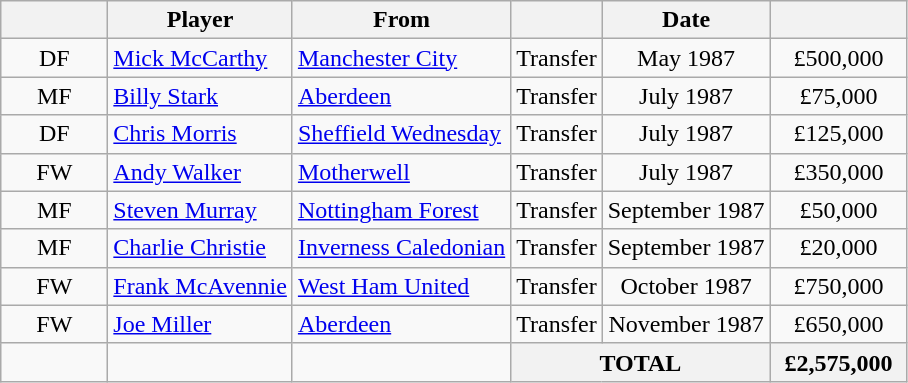<table class="wikitable sortable" style="text-align:center;">
<tr>
<th style="width:64px;"></th>
<th>Player</th>
<th>From</th>
<th></th>
<th>Date</th>
<th style="width:84px;"></th>
</tr>
<tr>
<td>DF</td>
<td align="left"> <a href='#'>Mick McCarthy</a></td>
<td style="text-align:left"> <a href='#'>Manchester City</a></td>
<td>Transfer</td>
<td>May 1987</td>
<td>£500,000</td>
</tr>
<tr>
<td>MF</td>
<td align="left"> <a href='#'>Billy Stark</a></td>
<td style="text-align:left"> <a href='#'>Aberdeen</a></td>
<td>Transfer</td>
<td>July 1987</td>
<td>£75,000</td>
</tr>
<tr>
<td>DF</td>
<td align="left"> <a href='#'>Chris Morris</a></td>
<td style="text-align:left"> <a href='#'>Sheffield Wednesday</a></td>
<td>Transfer</td>
<td>July 1987</td>
<td>£125,000</td>
</tr>
<tr>
<td>FW</td>
<td align="left"> <a href='#'>Andy Walker</a></td>
<td style="text-align:left"> <a href='#'>Motherwell</a></td>
<td>Transfer</td>
<td>July 1987</td>
<td>£350,000</td>
</tr>
<tr>
<td>MF</td>
<td align="left"> <a href='#'>Steven Murray</a></td>
<td style="text-align:left"> <a href='#'>Nottingham Forest</a></td>
<td>Transfer</td>
<td>September 1987</td>
<td>£50,000</td>
</tr>
<tr>
<td>MF</td>
<td align="left"> <a href='#'>Charlie Christie</a></td>
<td style="text-align:left"> <a href='#'>Inverness Caledonian</a></td>
<td>Transfer</td>
<td>September 1987</td>
<td>£20,000</td>
</tr>
<tr>
<td>FW</td>
<td align="left"> <a href='#'>Frank McAvennie</a></td>
<td style="text-align:left"> <a href='#'>West Ham United</a></td>
<td>Transfer</td>
<td>October 1987</td>
<td>£750,000</td>
</tr>
<tr>
<td>FW</td>
<td align="left"> <a href='#'>Joe Miller</a></td>
<td style="text-align:left"> <a href='#'>Aberdeen</a></td>
<td>Transfer</td>
<td>November 1987</td>
<td>£650,000</td>
</tr>
<tr>
<td></td>
<td></td>
<td></td>
<th colspan="2"><strong>TOTAL</strong></th>
<th><strong>£2,575,000</strong></th>
</tr>
</table>
